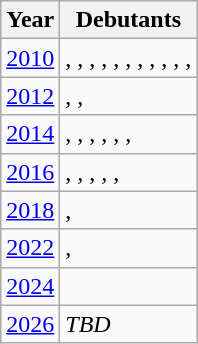<table class=wikitable>
<tr>
<th>Year</th>
<th>Debutants</th>
</tr>
<tr>
<td><a href='#'>2010</a></td>
<td>, , , , , , , , , , , </td>
</tr>
<tr>
<td><a href='#'>2012</a></td>
<td>, , </td>
</tr>
<tr>
<td><a href='#'>2014</a></td>
<td>, , , , , , </td>
</tr>
<tr>
<td><a href='#'>2016</a></td>
<td>, , , , , </td>
</tr>
<tr>
<td><a href='#'>2018</a></td>
<td>, </td>
</tr>
<tr>
<td><a href='#'>2022</a></td>
<td>, </td>
</tr>
<tr>
<td><a href='#'>2024</a></td>
<td></td>
</tr>
<tr>
<td><a href='#'>2026</a></td>
<td><em>TBD</em></td>
</tr>
</table>
